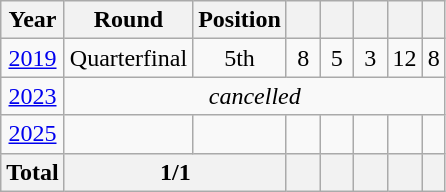<table class="wikitable" style="text-align: center;">
<tr>
<th>Year</th>
<th>Round</th>
<th>Position</th>
<th width="15"></th>
<th width="15"></th>
<th width="15"></th>
<th></th>
<th></th>
</tr>
<tr>
<td> <a href='#'>2019</a></td>
<td>Quarterfinal</td>
<td>5th</td>
<td>8</td>
<td>5</td>
<td>3</td>
<td>12</td>
<td>8</td>
</tr>
<tr>
<td> <a href='#'>2023</a></td>
<td align=center colspan=7><em>cancelled</em></td>
</tr>
<tr>
<td> <a href='#'>2025</a></td>
<td></td>
<td></td>
<td></td>
<td></td>
<td></td>
<td></td>
<td></td>
</tr>
<tr>
<th>Total</th>
<th colspan="2">1/1</th>
<th></th>
<th></th>
<th></th>
<th></th>
<th></th>
</tr>
</table>
